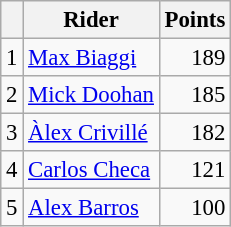<table class="wikitable" style="font-size: 95%;">
<tr>
<th></th>
<th>Rider</th>
<th>Points</th>
</tr>
<tr>
<td align=center>1</td>
<td> <a href='#'>Max Biaggi</a></td>
<td align=right>189</td>
</tr>
<tr>
<td align=center>2</td>
<td> <a href='#'>Mick Doohan</a></td>
<td align=right>185</td>
</tr>
<tr>
<td align=center>3</td>
<td> <a href='#'>Àlex Crivillé</a></td>
<td align=right>182</td>
</tr>
<tr>
<td align=center>4</td>
<td> <a href='#'>Carlos Checa</a></td>
<td align=right>121</td>
</tr>
<tr>
<td align=center>5</td>
<td> <a href='#'>Alex Barros</a></td>
<td align=right>100</td>
</tr>
</table>
